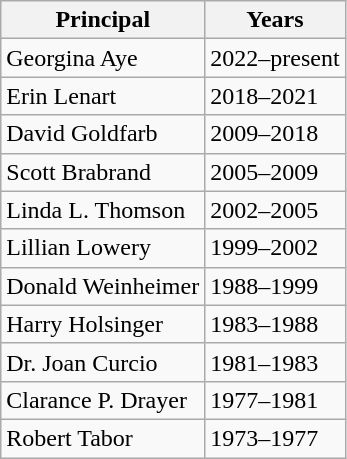<table class="wikitable">
<tr>
<th>Principal</th>
<th>Years</th>
</tr>
<tr>
<td>Georgina Aye</td>
<td>2022–present</td>
</tr>
<tr>
<td>Erin Lenart</td>
<td>2018–2021</td>
</tr>
<tr>
<td>David Goldfarb</td>
<td>2009–2018</td>
</tr>
<tr>
<td>Scott Brabrand</td>
<td>2005–2009</td>
</tr>
<tr>
<td>Linda L. Thomson</td>
<td>2002–2005</td>
</tr>
<tr>
<td>Lillian Lowery</td>
<td>1999–2002</td>
</tr>
<tr>
<td>Donald Weinheimer</td>
<td>1988–1999</td>
</tr>
<tr>
<td>Harry Holsinger</td>
<td>1983–1988</td>
</tr>
<tr>
<td>Dr. Joan Curcio</td>
<td>1981–1983</td>
</tr>
<tr>
<td>Clarance P. Drayer</td>
<td>1977–1981</td>
</tr>
<tr>
<td>Robert Tabor</td>
<td>1973–1977</td>
</tr>
</table>
